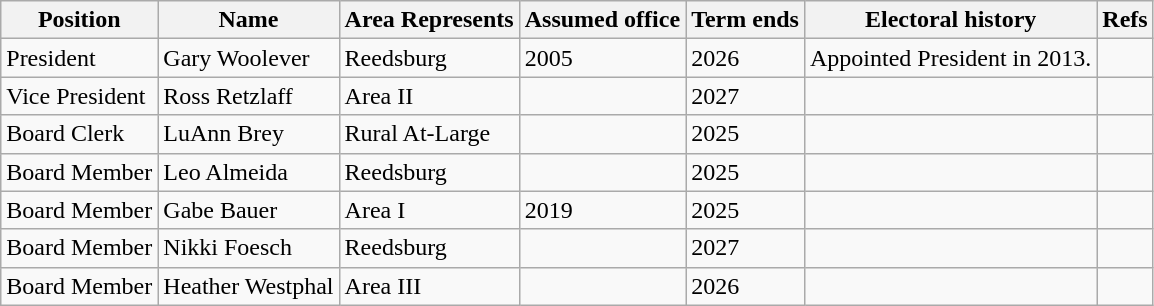<table class="wikitable">
<tr>
<th>Position</th>
<th>Name</th>
<th>Area Represents</th>
<th>Assumed office</th>
<th>Term ends</th>
<th>Electoral history</th>
<th>Refs</th>
</tr>
<tr>
<td>President</td>
<td>Gary Woolever</td>
<td>Reedsburg</td>
<td>2005</td>
<td>2026</td>
<td>Appointed President in 2013.</td>
<td></td>
</tr>
<tr>
<td>Vice President</td>
<td>Ross Retzlaff</td>
<td>Area II</td>
<td></td>
<td>2027</td>
<td></td>
<td></td>
</tr>
<tr>
<td>Board Clerk</td>
<td>LuAnn Brey</td>
<td>Rural At-Large</td>
<td></td>
<td>2025</td>
<td></td>
<td></td>
</tr>
<tr>
<td>Board Member</td>
<td>Leo Almeida</td>
<td>Reedsburg</td>
<td></td>
<td>2025</td>
<td></td>
<td></td>
</tr>
<tr>
<td>Board Member</td>
<td>Gabe Bauer</td>
<td>Area I</td>
<td>2019</td>
<td>2025</td>
<td></td>
<td></td>
</tr>
<tr>
<td>Board Member</td>
<td>Nikki Foesch</td>
<td>Reedsburg</td>
<td></td>
<td>2027</td>
<td></td>
<td></td>
</tr>
<tr>
<td>Board Member</td>
<td>Heather Westphal</td>
<td>Area III</td>
<td></td>
<td>2026</td>
<td></td>
<td></td>
</tr>
</table>
